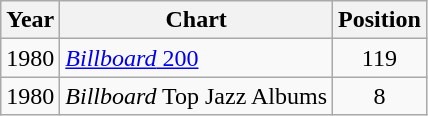<table class="wikitable">
<tr>
<th>Year</th>
<th>Chart</th>
<th>Position</th>
</tr>
<tr>
<td>1980</td>
<td><a href='#'><em>Billboard</em> 200</a></td>
<td align="center">119</td>
</tr>
<tr>
<td>1980</td>
<td><em>Billboard</em> Top Jazz Albums</td>
<td align="center">8</td>
</tr>
</table>
